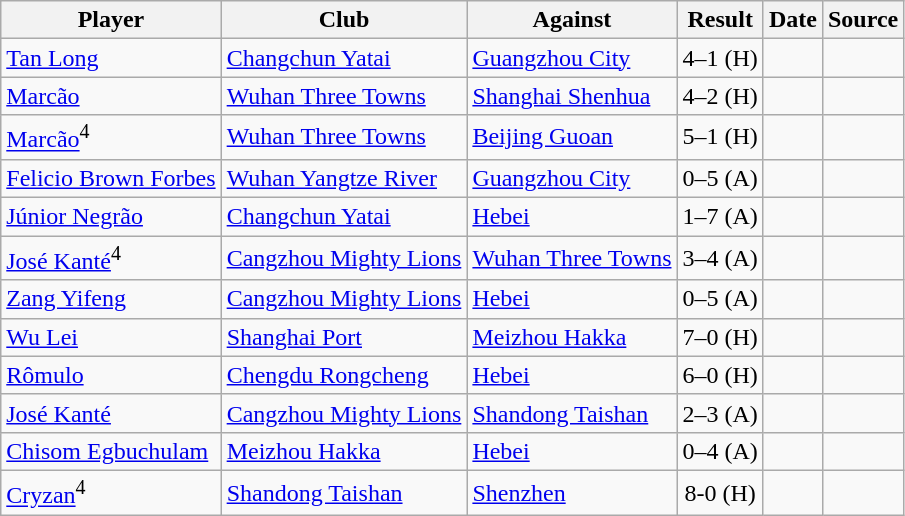<table class="wikitable sortable">
<tr>
<th>Player</th>
<th>Club</th>
<th>Against</th>
<th style="text-align:center">Result</th>
<th>Date</th>
<th>Source</th>
</tr>
<tr>
<td> <a href='#'>Tan Long</a></td>
<td><a href='#'>Changchun Yatai</a></td>
<td><a href='#'>Guangzhou City</a></td>
<td align="center">4–1 (H)</td>
<td></td>
<td></td>
</tr>
<tr>
<td> <a href='#'>Marcão</a></td>
<td><a href='#'>Wuhan Three Towns</a></td>
<td><a href='#'>Shanghai Shenhua</a></td>
<td align="center">4–2 (H)</td>
<td></td>
<td></td>
</tr>
<tr>
<td> <a href='#'>Marcão</a><sup>4</sup></td>
<td><a href='#'>Wuhan Three Towns</a></td>
<td><a href='#'>Beijing Guoan</a></td>
<td align="center">5–1 (H)</td>
<td></td>
<td></td>
</tr>
<tr>
<td> <a href='#'>Felicio Brown Forbes</a></td>
<td><a href='#'>Wuhan Yangtze River</a></td>
<td><a href='#'>Guangzhou City</a></td>
<td align="center">0–5 (A)</td>
<td></td>
<td></td>
</tr>
<tr>
<td> <a href='#'>Júnior Negrão</a></td>
<td><a href='#'>Changchun Yatai</a></td>
<td><a href='#'>Hebei</a></td>
<td align="center">1–7 (A)</td>
<td></td>
<td></td>
</tr>
<tr>
<td> <a href='#'>José Kanté</a><sup>4</sup></td>
<td><a href='#'>Cangzhou Mighty Lions</a></td>
<td><a href='#'>Wuhan Three Towns</a></td>
<td align="center">3–4 (A)</td>
<td></td>
<td></td>
</tr>
<tr>
<td> <a href='#'>Zang Yifeng</a></td>
<td><a href='#'>Cangzhou Mighty Lions</a></td>
<td><a href='#'>Hebei</a></td>
<td align="center">0–5 (A)</td>
<td></td>
<td></td>
</tr>
<tr>
<td> <a href='#'>Wu Lei</a></td>
<td><a href='#'>Shanghai Port</a></td>
<td><a href='#'>Meizhou Hakka</a></td>
<td align="center">7–0 (H)</td>
<td></td>
<td></td>
</tr>
<tr>
<td> <a href='#'>Rômulo</a></td>
<td><a href='#'>Chengdu Rongcheng</a></td>
<td><a href='#'>Hebei</a></td>
<td align="center">6–0 (H)</td>
<td></td>
<td></td>
</tr>
<tr>
<td> <a href='#'>José Kanté</a></td>
<td><a href='#'>Cangzhou Mighty Lions</a></td>
<td><a href='#'>Shandong Taishan</a></td>
<td align="center">2–3 (A)</td>
<td></td>
<td></td>
</tr>
<tr>
<td> <a href='#'>Chisom Egbuchulam</a></td>
<td><a href='#'>Meizhou Hakka</a></td>
<td><a href='#'>Hebei</a></td>
<td align="center">0–4 (A)</td>
<td></td>
<td></td>
</tr>
<tr>
<td> <a href='#'>Cryzan</a><sup>4</sup></td>
<td><a href='#'>Shandong Taishan</a></td>
<td><a href='#'>Shenzhen</a></td>
<td align=center>8-0 (H)</td>
<td></td>
<td></td>
</tr>
</table>
